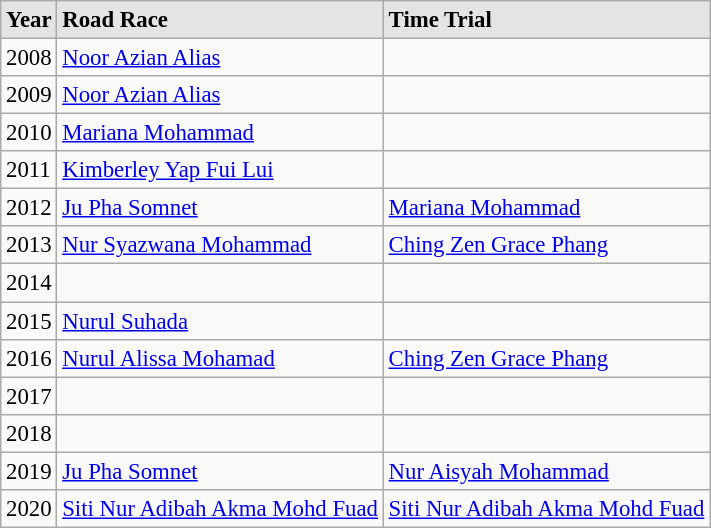<table class="wikitable sortable alternance" style="font-size:95%">
<tr bgcolor="#E4E4E4">
<td text-align:center;"><strong>Year</strong></td>
<td text-align:center;"><strong>Road Race</strong></td>
<td text-align:center;"><strong>Time Trial</strong></td>
</tr>
<tr>
<td>2008</td>
<td><a href='#'>Noor Azian Alias</a></td>
<td></td>
</tr>
<tr>
<td>2009</td>
<td><a href='#'>Noor Azian Alias</a></td>
<td></td>
</tr>
<tr>
<td>2010</td>
<td><a href='#'>Mariana Mohammad</a></td>
<td></td>
</tr>
<tr>
<td>2011</td>
<td><a href='#'>Kimberley Yap Fui Lui</a></td>
<td></td>
</tr>
<tr>
<td>2012</td>
<td><a href='#'>Ju Pha Somnet</a></td>
<td><a href='#'>Mariana Mohammad</a></td>
</tr>
<tr>
<td>2013</td>
<td><a href='#'>Nur Syazwana Mohammad</a></td>
<td><a href='#'>Ching Zen Grace Phang</a></td>
</tr>
<tr>
<td>2014</td>
<td></td>
<td></td>
</tr>
<tr>
<td>2015</td>
<td><a href='#'>Nurul Suhada</a></td>
<td></td>
</tr>
<tr>
<td>2016</td>
<td><a href='#'>Nurul Alissa Mohamad</a></td>
<td><a href='#'>Ching Zen Grace Phang</a></td>
</tr>
<tr>
<td>2017</td>
<td></td>
<td></td>
</tr>
<tr>
<td>2018</td>
<td></td>
<td></td>
</tr>
<tr>
<td>2019</td>
<td><a href='#'>Ju Pha Somnet</a></td>
<td><a href='#'>Nur Aisyah Mohammad</a></td>
</tr>
<tr>
<td>2020</td>
<td><a href='#'>Siti Nur Adibah Akma Mohd Fuad</a></td>
<td><a href='#'>Siti Nur Adibah Akma Mohd Fuad</a></td>
</tr>
</table>
